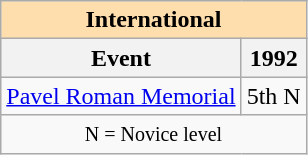<table class="wikitable" style="text-align:center">
<tr>
<th style="background-color: #ffdead; " colspan=2 align=center>International</th>
</tr>
<tr>
<th>Event</th>
<th>1992</th>
</tr>
<tr>
<td align=left><a href='#'>Pavel Roman Memorial</a></td>
<td>5th N</td>
</tr>
<tr>
<td colspan=2 align=center><small> N = Novice level </small></td>
</tr>
</table>
